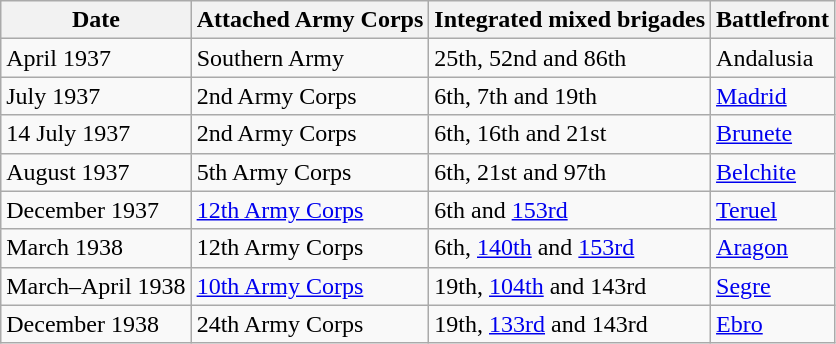<table class = "wikitable">
<tr>
<th>Date</th>
<th>Attached Army Corps</th>
<th>Integrated mixed brigades</th>
<th>Battlefront</th>
</tr>
<tr>
<td>April 1937</td>
<td>Southern Army</td>
<td>25th, 52nd and 86th</td>
<td>Andalusia</td>
</tr>
<tr>
<td>July 1937</td>
<td>2nd Army Corps</td>
<td>6th, 7th and 19th</td>
<td><a href='#'>Madrid</a></td>
</tr>
<tr>
<td>14 July 1937</td>
<td>2nd Army Corps</td>
<td>6th, 16th and 21st</td>
<td><a href='#'>Brunete</a></td>
</tr>
<tr>
<td>August 1937</td>
<td>5th Army Corps</td>
<td>6th, 21st and 97th</td>
<td><a href='#'>Belchite</a></td>
</tr>
<tr>
<td>December 1937</td>
<td><a href='#'>12th Army Corps</a></td>
<td>6th and <a href='#'>153rd</a></td>
<td><a href='#'>Teruel</a></td>
</tr>
<tr>
<td>March 1938</td>
<td>12th Army Corps</td>
<td>6th, <a href='#'>140th</a> and <a href='#'>153rd</a></td>
<td><a href='#'>Aragon</a></td>
</tr>
<tr>
<td>March–April 1938</td>
<td><a href='#'>10th Army Corps</a></td>
<td>19th, <a href='#'>104th</a> and 143rd</td>
<td><a href='#'>Segre</a></td>
</tr>
<tr>
<td>December 1938</td>
<td>24th Army Corps</td>
<td>19th, <a href='#'>133rd</a> and 143rd</td>
<td><a href='#'>Ebro</a></td>
</tr>
</table>
